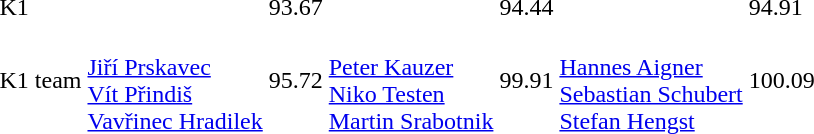<table>
<tr>
<td>K1</td>
<td></td>
<td>93.67</td>
<td></td>
<td>94.44</td>
<td></td>
<td>94.91</td>
</tr>
<tr>
<td>K1 team</td>
<td><br><a href='#'>Jiří Prskavec</a><br><a href='#'>Vít Přindiš</a><br><a href='#'>Vavřinec Hradilek</a></td>
<td>95.72</td>
<td><br><a href='#'>Peter Kauzer</a><br><a href='#'>Niko Testen</a><br><a href='#'>Martin Srabotnik</a></td>
<td>99.91</td>
<td><br><a href='#'>Hannes Aigner</a><br><a href='#'>Sebastian Schubert</a><br><a href='#'>Stefan Hengst</a></td>
<td>100.09</td>
</tr>
</table>
